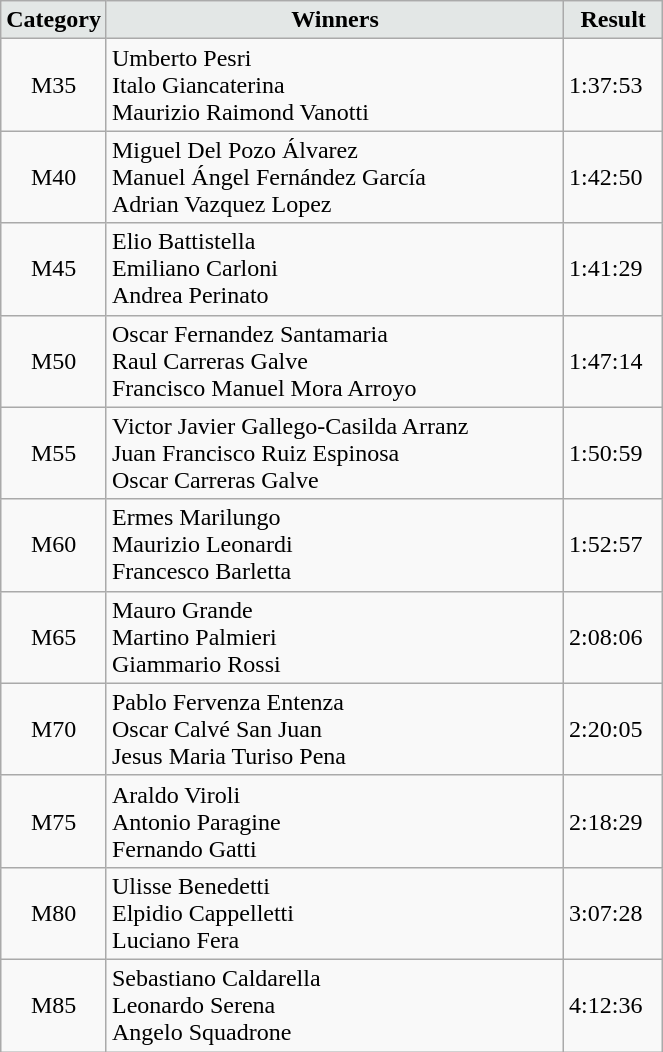<table class="wikitable" width=35%>
<tr>
<td width=15% align="center" bgcolor=#E3E7E6><strong>Category</strong></td>
<td align="center" bgcolor=#E3E7E6> <strong>Winners</strong></td>
<td width=15% align="center" bgcolor=#E3E7E6><strong>Result</strong></td>
</tr>
<tr>
<td align="center">M35</td>
<td> Umberto Pesri<br> Italo Giancaterina<br> Maurizio Raimond Vanotti</td>
<td>1:37:53</td>
</tr>
<tr>
<td align="center">M40</td>
<td> Miguel Del Pozo Álvarez<br> Manuel Ángel Fernández García<br> Adrian Vazquez Lopez</td>
<td>1:42:50</td>
</tr>
<tr>
<td align="center">M45</td>
<td> Elio Battistella<br> Emiliano Carloni<br> Andrea Perinato</td>
<td>1:41:29</td>
</tr>
<tr>
<td align="center">M50</td>
<td> Oscar Fernandez Santamaria<br> Raul Carreras Galve<br> Francisco Manuel Mora Arroyo</td>
<td>1:47:14</td>
</tr>
<tr>
<td align="center">M55</td>
<td> Victor Javier Gallego-Casilda Arranz<br> Juan Francisco Ruiz Espinosa<br> Oscar Carreras Galve</td>
<td>1:50:59</td>
</tr>
<tr>
<td align="center">M60</td>
<td> Ermes Marilungo<br> Maurizio Leonardi<br> Francesco Barletta</td>
<td>1:52:57</td>
</tr>
<tr>
<td align="center">M65</td>
<td> Mauro Grande<br> Martino Palmieri<br> Giammario Rossi</td>
<td>2:08:06</td>
</tr>
<tr>
<td align="center">M70</td>
<td> Pablo Fervenza Entenza<br> Oscar Calvé San Juan<br> Jesus Maria Turiso Pena</td>
<td>2:20:05</td>
</tr>
<tr>
<td align="center">M75</td>
<td> Araldo Viroli<br> Antonio Paragine<br> Fernando Gatti</td>
<td>2:18:29</td>
</tr>
<tr>
<td align="center">M80</td>
<td> Ulisse Benedetti<br> Elpidio Cappelletti<br> Luciano Fera</td>
<td>3:07:28</td>
</tr>
<tr>
<td align="center">M85</td>
<td> Sebastiano Caldarella<br> Leonardo Serena<br> Angelo Squadrone</td>
<td>4:12:36</td>
</tr>
</table>
